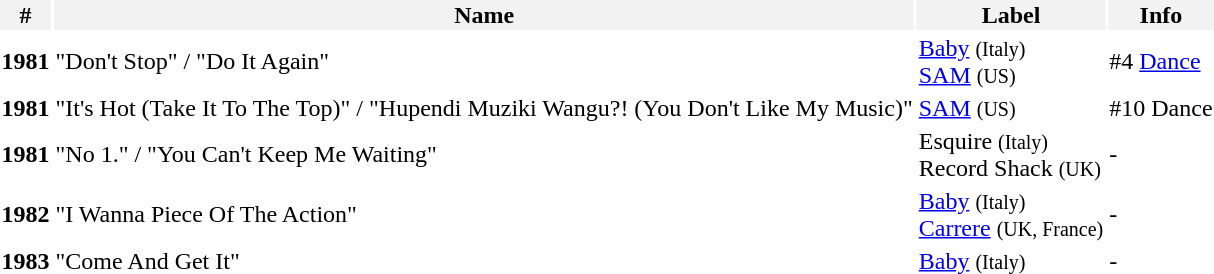<table cellpadding="1" cellspacing="2" border="0" style="font-size:100%; border: border-collapse:collapse;">
<tr style="background:#F2F2F2;">
<th>#</th>
<th>Name</th>
<th>Label</th>
<th>Info</th>
</tr>
<tr>
<td><strong>1981</strong></td>
<td>"Don't Stop" / "Do It Again"</td>
<td><a href='#'>Baby</a> <small>(Italy)</small><br><a href='#'>SAM</a> <small>(US)</small></td>
<td>#4  <a href='#'>Dance</a></td>
</tr>
<tr>
<td><strong>1981</strong></td>
<td>"It's Hot (Take It To The Top)" / "Hupendi Muziki Wangu?! (You Don't Like My Music)"</td>
<td><a href='#'>SAM</a> <small>(US)</small></td>
<td>#10 Dance</td>
</tr>
<tr>
<td><strong>1981</strong></td>
<td>"No 1." / "You Can't Keep Me Waiting"</td>
<td>Esquire <small>(Italy)</small><br>Record Shack <small>(UK)</small></td>
<td>-</td>
</tr>
<tr>
<td><strong>1982</strong></td>
<td>"I Wanna Piece Of The Action"</td>
<td><a href='#'>Baby</a> <small>(Italy)</small><br><a href='#'>Carrere</a> <small>(UK, France)</small></td>
<td>-</td>
</tr>
<tr>
<td><strong>1983</strong></td>
<td>"Come And Get It"</td>
<td><a href='#'>Baby</a> <small>(Italy)</small></td>
<td>-</td>
</tr>
</table>
